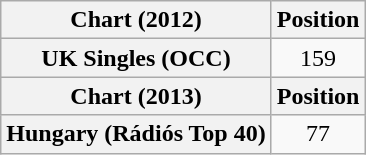<table class="wikitable plainrowheaders" style="text-align:center">
<tr>
<th scope="col">Chart (2012)</th>
<th scope="col">Position</th>
</tr>
<tr>
<th scope="row">UK Singles (OCC)</th>
<td>159</td>
</tr>
<tr>
<th scope="col">Chart (2013)</th>
<th scope="col">Position</th>
</tr>
<tr>
<th scope="row">Hungary (Rádiós Top 40)</th>
<td>77</td>
</tr>
</table>
